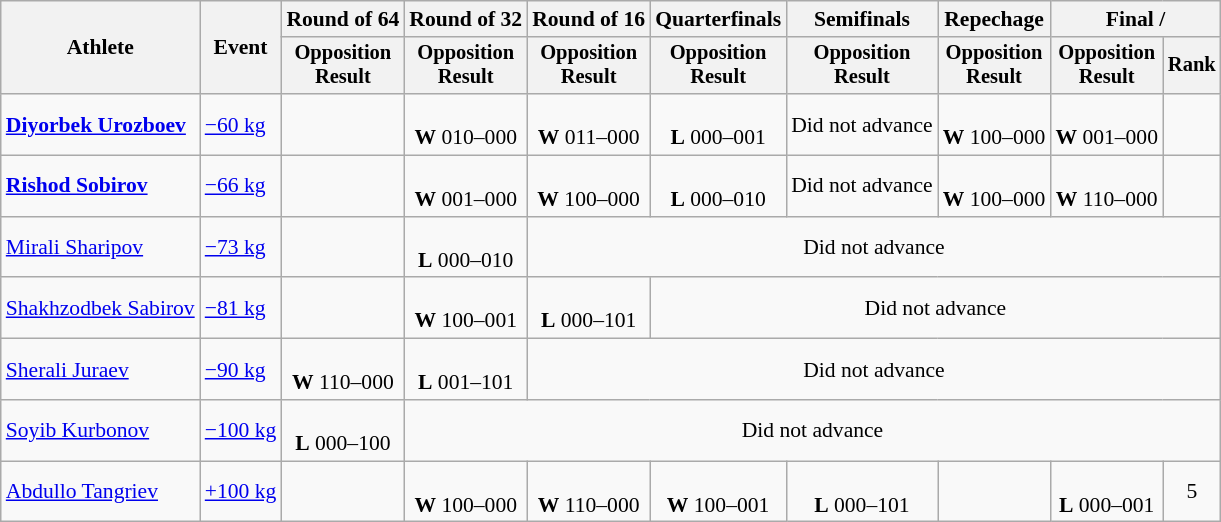<table class="wikitable" style="font-size:90%">
<tr>
<th rowspan="2">Athlete</th>
<th rowspan="2">Event</th>
<th>Round of 64</th>
<th>Round of 32</th>
<th>Round of 16</th>
<th>Quarterfinals</th>
<th>Semifinals</th>
<th>Repechage</th>
<th colspan=2>Final / </th>
</tr>
<tr style="font-size:95%">
<th>Opposition<br>Result</th>
<th>Opposition<br>Result</th>
<th>Opposition<br>Result</th>
<th>Opposition<br>Result</th>
<th>Opposition<br>Result</th>
<th>Opposition<br>Result</th>
<th>Opposition<br>Result</th>
<th>Rank</th>
</tr>
<tr align=center>
<td align=left><strong><a href='#'>Diyorbek Urozboev</a></strong></td>
<td align=left><a href='#'>−60 kg</a></td>
<td></td>
<td><br><strong>W</strong> 010–000</td>
<td><br><strong>W</strong> 011–000</td>
<td><br><strong>L</strong> 000–001</td>
<td>Did not advance</td>
<td><br><strong>W</strong> 100–000</td>
<td><br><strong>W</strong> 001–000</td>
<td></td>
</tr>
<tr align=center>
<td align=left><strong><a href='#'>Rishod Sobirov</a></strong></td>
<td align=left><a href='#'>−66 kg</a></td>
<td></td>
<td><br><strong>W</strong> 001–000</td>
<td><br><strong>W</strong> 100–000</td>
<td><br><strong>L</strong> 000–010</td>
<td>Did not advance</td>
<td><br><strong>W</strong> 100–000</td>
<td><br><strong>W</strong> 110–000</td>
<td></td>
</tr>
<tr align=center>
<td align=left><a href='#'>Mirali Sharipov</a></td>
<td align=left><a href='#'>−73 kg</a></td>
<td></td>
<td><br><strong>L</strong> 000–010</td>
<td colspan=6>Did not advance</td>
</tr>
<tr align=center>
<td align=left><a href='#'>Shakhzodbek Sabirov</a></td>
<td align=left><a href='#'>−81 kg</a></td>
<td></td>
<td><br><strong>W</strong> 100–001</td>
<td><br><strong>L</strong> 000–101</td>
<td colspan=5>Did not advance</td>
</tr>
<tr align=center>
<td align=left><a href='#'>Sherali Juraev</a></td>
<td align=left><a href='#'>−90 kg</a></td>
<td><br><strong>W</strong> 110–000</td>
<td><br><strong>L</strong> 001–101</td>
<td colspan=6>Did not advance</td>
</tr>
<tr align=center>
<td align=left><a href='#'>Soyib Kurbonov</a></td>
<td align=left><a href='#'>−100 kg</a></td>
<td><br><strong>L</strong> 000–100</td>
<td colspan=7>Did not advance</td>
</tr>
<tr align=center>
<td align=left><a href='#'>Abdullo Tangriev</a></td>
<td align=left><a href='#'>+100 kg</a></td>
<td></td>
<td><br><strong>W</strong> 100–000</td>
<td><br><strong>W</strong> 110–000</td>
<td><br><strong>W</strong> 100–001</td>
<td><br><strong>L</strong> 000–101</td>
<td></td>
<td><br><strong>L</strong> 000–001</td>
<td>5</td>
</tr>
</table>
